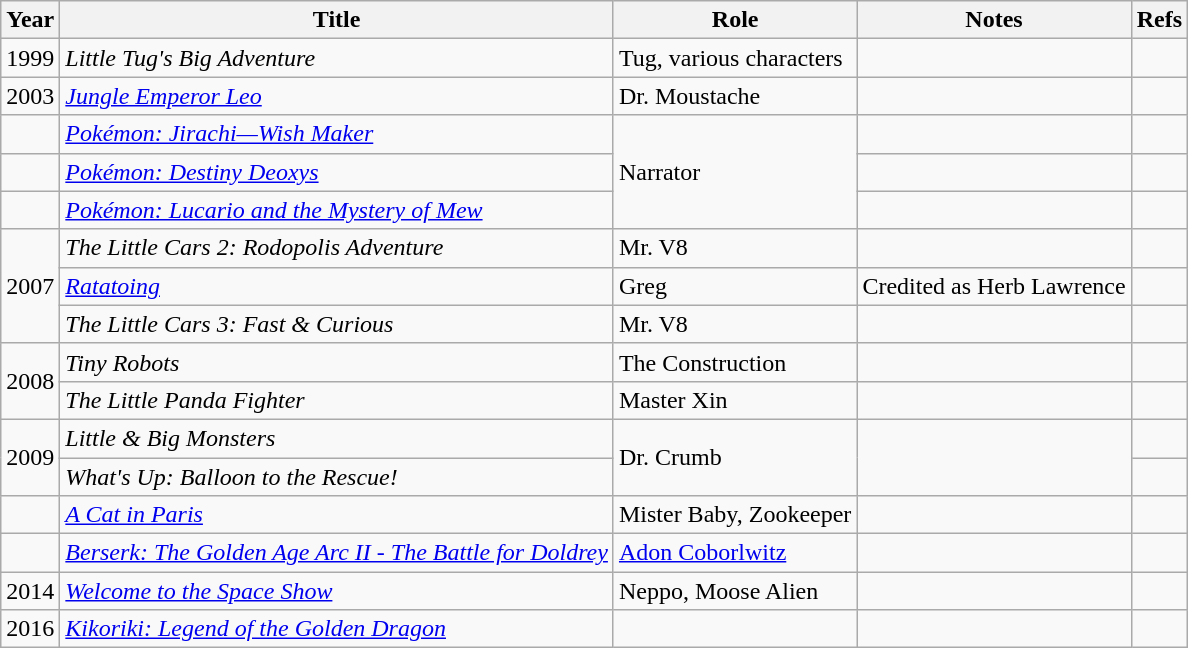<table class="wikitable sortable plainrowheaders">
<tr>
<th>Year</th>
<th>Title</th>
<th>Role</th>
<th class="unsortable">Notes</th>
<th class="unsortable">Refs</th>
</tr>
<tr>
<td>1999</td>
<td><em>Little Tug's Big Adventure</em></td>
<td>Tug, various characters</td>
<td></td>
<td></td>
</tr>
<tr>
<td>2003</td>
<td><em><a href='#'>Jungle Emperor Leo</a></em></td>
<td>Dr. Moustache</td>
<td></td>
<td></td>
</tr>
<tr>
<td></td>
<td><em><a href='#'>Pokémon: Jirachi—Wish Maker</a></em></td>
<td rowspan="3">Narrator</td>
<td></td>
<td></td>
</tr>
<tr>
<td></td>
<td><em><a href='#'>Pokémon: Destiny Deoxys</a></em></td>
<td></td>
<td></td>
</tr>
<tr>
<td></td>
<td><em><a href='#'>Pokémon: Lucario and the Mystery of Mew</a></em></td>
<td></td>
<td></td>
</tr>
<tr>
<td rowspan="3">2007</td>
<td><em>The Little Cars 2: Rodopolis Adventure</em></td>
<td>Mr. V8</td>
<td></td>
<td></td>
</tr>
<tr>
<td><em><a href='#'>Ratatoing</a></em></td>
<td>Greg</td>
<td>Credited as Herb Lawrence</td>
<td></td>
</tr>
<tr>
<td><em>The Little Cars 3: Fast & Curious</em></td>
<td>Mr. V8</td>
<td></td>
<td></td>
</tr>
<tr>
<td rowspan="2">2008</td>
<td><em>Tiny Robots</em></td>
<td>The Construction</td>
<td></td>
<td></td>
</tr>
<tr>
<td><em>The Little Panda Fighter</em></td>
<td>Master Xin</td>
<td></td>
<td></td>
</tr>
<tr>
<td rowspan="2">2009</td>
<td><em>Little & Big Monsters</em></td>
<td rowspan="2">Dr. Crumb</td>
<td rowspan="2"></td>
<td></td>
</tr>
<tr>
<td><em>What's Up: Balloon to the Rescue!</em></td>
<td></td>
</tr>
<tr>
<td></td>
<td><em><a href='#'>A Cat in Paris</a></em></td>
<td>Mister Baby, Zookeeper</td>
<td></td>
<td></td>
</tr>
<tr>
<td></td>
<td><em><a href='#'>Berserk: The Golden Age Arc II - The Battle for Doldrey</a></em></td>
<td><a href='#'>Adon Coborlwitz</a></td>
<td></td>
<td></td>
</tr>
<tr>
<td>2014</td>
<td><em><a href='#'>Welcome to the Space Show</a></em></td>
<td>Neppo, Moose Alien</td>
<td></td>
<td></td>
</tr>
<tr>
<td>2016</td>
<td><em><a href='#'>Kikoriki: Legend of the Golden Dragon</a></em></td>
<td></td>
<td></td>
<td></td>
</tr>
</table>
